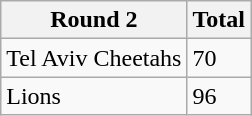<table class="wikitable">
<tr>
<th>Round 2</th>
<th>Total</th>
</tr>
<tr>
<td>Tel Aviv Cheetahs</td>
<td>70</td>
</tr>
<tr>
<td>Lions</td>
<td>96</td>
</tr>
</table>
